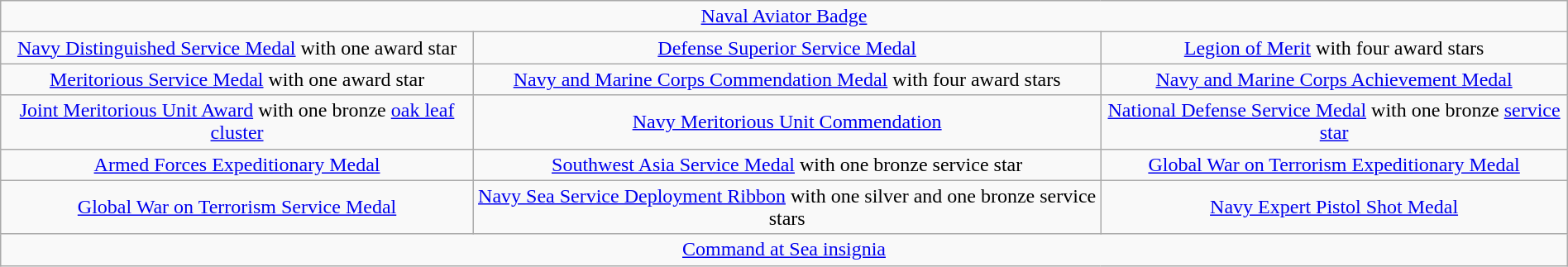<table class="wikitable" style="margin:1em auto; text-align:center;">
<tr>
<td colspan="3"><a href='#'>Naval Aviator Badge</a></td>
</tr>
<tr>
<td><a href='#'>Navy Distinguished Service Medal</a> with one award star</td>
<td><a href='#'>Defense Superior Service Medal</a></td>
<td><a href='#'>Legion of Merit</a> with four award stars</td>
</tr>
<tr>
<td><a href='#'>Meritorious Service Medal</a> with one award star</td>
<td><a href='#'>Navy and Marine Corps Commendation Medal</a> with four award stars</td>
<td><a href='#'>Navy and Marine Corps Achievement Medal</a></td>
</tr>
<tr>
<td><a href='#'>Joint Meritorious Unit Award</a> with one bronze <a href='#'>oak leaf cluster</a></td>
<td><a href='#'>Navy Meritorious Unit Commendation</a></td>
<td><a href='#'>National Defense Service Medal</a> with one bronze <a href='#'>service star</a></td>
</tr>
<tr>
<td><a href='#'>Armed Forces Expeditionary Medal</a></td>
<td><a href='#'>Southwest Asia Service Medal</a> with one bronze service star</td>
<td><a href='#'>Global War on Terrorism Expeditionary Medal</a></td>
</tr>
<tr>
<td><a href='#'>Global War on Terrorism Service Medal</a></td>
<td><a href='#'>Navy Sea Service Deployment Ribbon</a> with one silver and one bronze service stars</td>
<td><a href='#'>Navy Expert Pistol Shot Medal</a></td>
</tr>
<tr>
<td colspan="3"><a href='#'>Command at Sea insignia</a></td>
</tr>
</table>
